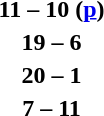<table style="text-align:center">
<tr>
<th width=200></th>
<th width=100></th>
<th width=200></th>
</tr>
<tr>
<td align=right></td>
<td><strong>11 – 10 (<a href='#'>p</a>)</strong></td>
<td align=left></td>
</tr>
<tr>
<td align=right></td>
<td><strong>19 – 6</strong></td>
<td align=left></td>
</tr>
<tr>
<td align=right></td>
<td><strong>20 – 1</strong></td>
<td align=left></td>
</tr>
<tr>
<td align=right></td>
<td><strong>7 – 11</strong></td>
<td align=left></td>
</tr>
</table>
